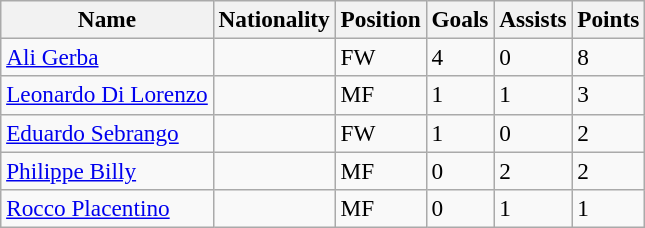<table class="wikitable" style="font-size:97%; text-align:left;">
<tr>
<th>Name</th>
<th>Nationality</th>
<th>Position</th>
<th>Goals</th>
<th>Assists</th>
<th>Points</th>
</tr>
<tr>
<td><a href='#'>Ali Gerba</a></td>
<td style="text-align:left;"></td>
<td>FW</td>
<td>4</td>
<td>0</td>
<td>8</td>
</tr>
<tr>
<td><a href='#'>Leonardo Di Lorenzo</a></td>
<td style="text-align:left;"></td>
<td>MF</td>
<td>1</td>
<td>1</td>
<td>3</td>
</tr>
<tr>
<td><a href='#'>Eduardo Sebrango</a></td>
<td style="text-align:left;"></td>
<td>FW</td>
<td>1</td>
<td>0</td>
<td>2</td>
</tr>
<tr>
<td><a href='#'>Philippe Billy</a></td>
<td style="text-align:left;"></td>
<td>MF</td>
<td>0</td>
<td>2</td>
<td>2</td>
</tr>
<tr>
<td><a href='#'>Rocco Placentino</a></td>
<td style="text-align:left;"></td>
<td>MF</td>
<td>0</td>
<td>1</td>
<td>1</td>
</tr>
</table>
